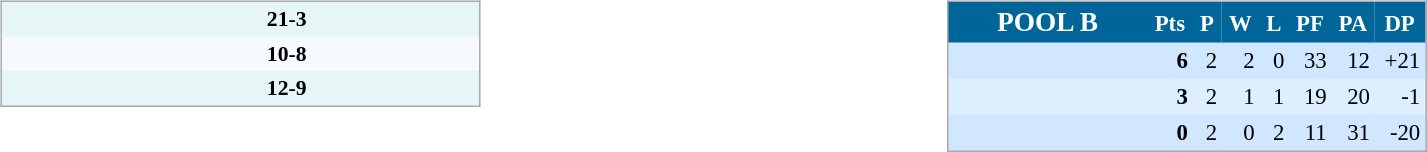<table width="100%" align=center>
<tr>
<td valign="top" width="50%"><br><table align=center cellpadding="3" cellspacing="0" style="background: #e6f6f6; border: 1px #aaa solid; border-collapse:collapse; font-size:95%;" width=320>
<tr style=font-size:95%>
<td align=center width=50></td>
<td width=85 align=right></td>
<td align=center width=40><strong>21-3</strong></td>
<td width=85></td>
</tr>
<tr bgcolor=#F5FAFF style=font-size:95%>
<td align=center></td>
<td align=right></td>
<td align=center><strong>10-8</strong></td>
<td></td>
</tr>
<tr style=font-size:95%>
<td align=center></td>
<td align=right></td>
<td align=center><strong>12-9</strong></td>
<td></td>
</tr>
</table>
</td>
<td valign="top" width="50%"><br><table align=center cellpadding="3" cellspacing="0" style="background: #D0E7FF; border: 1px #aaa solid; border-collapse: collapse; font-size:95%;" width=320>
<tr bgcolor=#006699 style="color:white;">
<th width=34% style=font-size:120%><strong>POOL B</strong></th>
<th width=5%>Pts</th>
<th width=5%>P</th>
<th width=5%>W</th>
<th width=5%>L</th>
<th width=5%>PF</th>
<th width=5%>PA</th>
<th width=5%>DP</th>
</tr>
<tr align=right>
<td align=left></td>
<td><strong>6</strong></td>
<td>2</td>
<td>2</td>
<td>0</td>
<td>33</td>
<td>12</td>
<td>+21</td>
</tr>
<tr align=right bgcolor=#ddeeff>
<td align=left></td>
<td><strong>3</strong></td>
<td>2</td>
<td>1</td>
<td>1</td>
<td>19</td>
<td>20</td>
<td>-1</td>
</tr>
<tr align=right>
<td align=left></td>
<td><strong>0</strong></td>
<td>2</td>
<td>0</td>
<td>2</td>
<td>11</td>
<td>31</td>
<td>-20</td>
</tr>
</table>
</td>
</tr>
</table>
